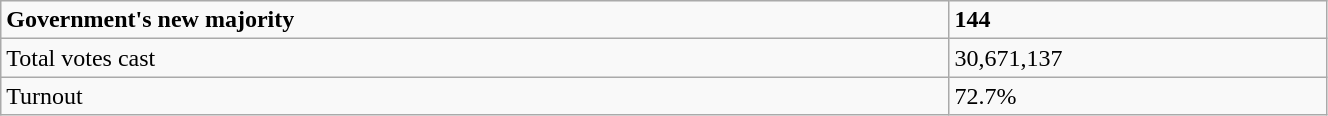<table class="wikitable" style="width:70%">
<tr>
<td><strong>Government's new majority</strong></td>
<td><strong>144</strong></td>
</tr>
<tr>
<td>Total votes cast</td>
<td>30,671,137</td>
</tr>
<tr>
<td>Turnout</td>
<td>72.7%</td>
</tr>
</table>
